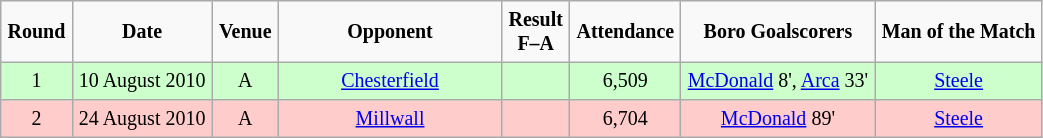<table border="2" cellpadding="4" cellspacing="0" style="text-align:center; background: #f9f9f9; border: 1px #aaa solid; border-collapse: collapse; font-size: smaller;">
<tr>
<th>Round</th>
<th>Date</th>
<th>Venue</th>
<th width="140px">Opponent</th>
<th>Result<br>F–A</th>
<th>Attendance</th>
<th>Boro Goalscorers</th>
<th>Man of the Match</th>
</tr>
<tr bgcolor=#CCFFCC>
<td>1</td>
<td>10 August 2010</td>
<td>A</td>
<td><a href='#'>Chesterfield</a></td>
<td></td>
<td>6,509</td>
<td><a href='#'>McDonald</a> 8', <a href='#'>Arca</a> 33'</td>
<td><a href='#'>Steele</a></td>
</tr>
<tr bgcolor=#FFCCCC>
<td>2</td>
<td>24 August 2010</td>
<td>A</td>
<td><a href='#'>Millwall</a></td>
<td></td>
<td>6,704</td>
<td><a href='#'>McDonald</a> 89'</td>
<td><a href='#'>Steele</a></td>
</tr>
</table>
